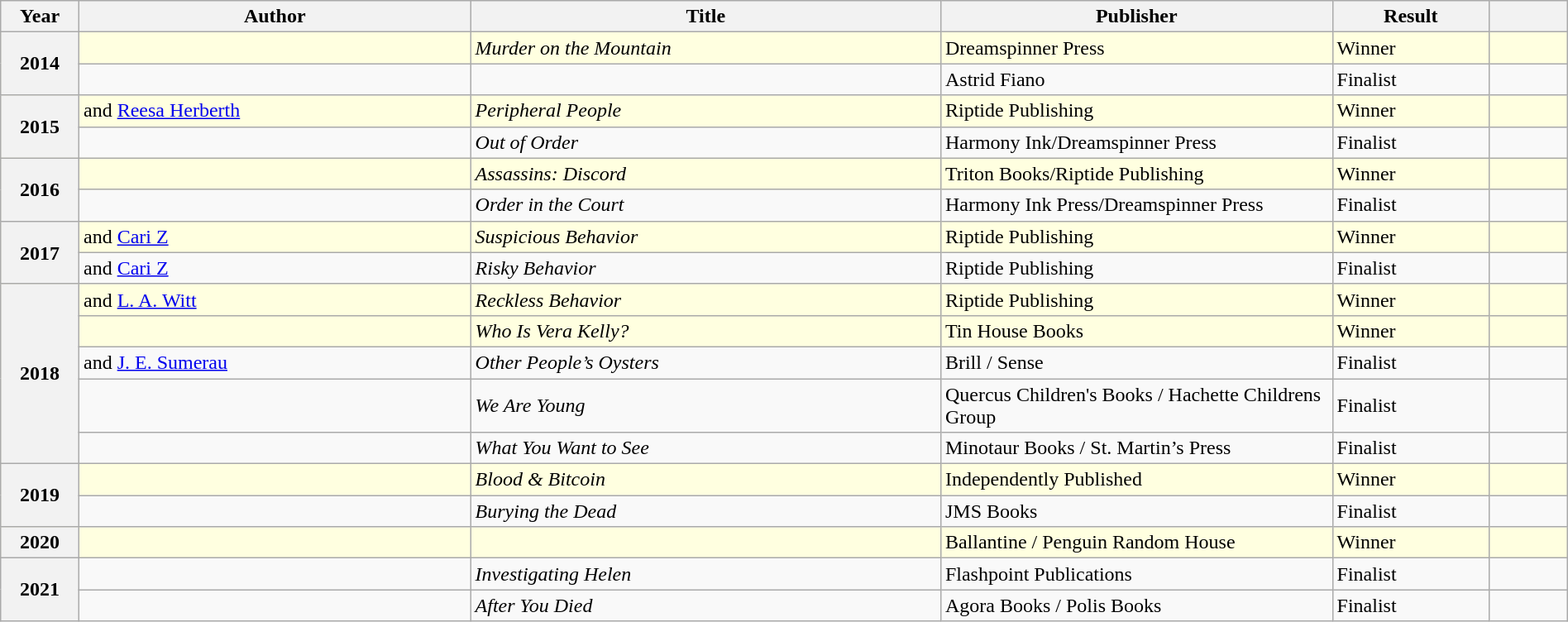<table class="wikitable sortable mw-collapsible" style=width:100%>
<tr>
<th scope="col" width="5%">Year</th>
<th scope="col" width="25%">Author</th>
<th scope="col" width="30%">Title</th>
<th scope="col" width="25%">Publisher</th>
<th scope="col" width="10%">Result</th>
<th scope="col" width="5%"></th>
</tr>
<tr style=background:lightyellow>
<th rowspan="2">2014</th>
<td></td>
<td><em>Murder on the Mountain</em></td>
<td>Dreamspinner Press</td>
<td>Winner</td>
<td></td>
</tr>
<tr>
<td></td>
<td><em></em></td>
<td>Astrid Fiano</td>
<td>Finalist</td>
<td></td>
</tr>
<tr style=background:lightyellow>
<th rowspan="2">2015</th>
<td> and <a href='#'>Reesa Herberth</a></td>
<td><em>Peripheral People</em></td>
<td>Riptide Publishing</td>
<td>Winner</td>
<td></td>
</tr>
<tr>
<td></td>
<td><em>Out of Order</em></td>
<td>Harmony Ink/Dreamspinner Press</td>
<td>Finalist</td>
<td></td>
</tr>
<tr style=background:lightyellow>
<th rowspan="2">2016</th>
<td></td>
<td><em>Assassins: Discord</em></td>
<td>Triton Books/Riptide Publishing</td>
<td>Winner</td>
<td></td>
</tr>
<tr>
<td></td>
<td><em>Order in the Court</em></td>
<td>Harmony Ink Press/Dreamspinner Press</td>
<td>Finalist</td>
<td></td>
</tr>
<tr style=background:lightyellow>
<th rowspan="2">2017</th>
<td> and <a href='#'>Cari Z</a></td>
<td><em>Suspicious Behavior</em></td>
<td>Riptide Publishing</td>
<td>Winner</td>
<td></td>
</tr>
<tr>
<td> and <a href='#'>Cari Z</a></td>
<td><em>Risky Behavior</em></td>
<td>Riptide Publishing</td>
<td>Finalist</td>
<td></td>
</tr>
<tr style=background:lightyellow>
<th rowspan="5">2018</th>
<td> and <a href='#'>L. A. Witt</a></td>
<td><em>Reckless Behavior</em></td>
<td>Riptide Publishing</td>
<td>Winner</td>
<td></td>
</tr>
<tr style=background:lightyellow>
<td></td>
<td><em>Who Is Vera Kelly?</em></td>
<td>Tin House Books</td>
<td>Winner</td>
<td></td>
</tr>
<tr>
<td> and <a href='#'>J. E. Sumerau</a></td>
<td><em>Other People’s Oysters</em></td>
<td>Brill / Sense</td>
<td>Finalist</td>
<td></td>
</tr>
<tr>
<td></td>
<td><em>We Are Young</em></td>
<td>Quercus Children's Books / Hachette Childrens Group</td>
<td>Finalist</td>
<td></td>
</tr>
<tr>
<td></td>
<td><em>What You Want to See</em></td>
<td>Minotaur Books / St. Martin’s Press</td>
<td>Finalist</td>
<td></td>
</tr>
<tr style=background:lightyellow>
<th rowspan="2">2019</th>
<td></td>
<td><em>Blood & Bitcoin</em></td>
<td>Independently Published</td>
<td>Winner</td>
<td></td>
</tr>
<tr>
<td></td>
<td><em>Burying the Dead</em></td>
<td>JMS Books</td>
<td>Finalist</td>
<td></td>
</tr>
<tr style=background:lightyellow>
<th>2020</th>
<td></td>
<td><em></em></td>
<td>Ballantine / Penguin Random House</td>
<td>Winner</td>
<td></td>
</tr>
<tr>
<th rowspan="2">2021</th>
<td></td>
<td><em>Investigating Helen</em></td>
<td>Flashpoint Publications</td>
<td>Finalist</td>
<td></td>
</tr>
<tr>
<td></td>
<td><em>After You Died</em></td>
<td>Agora Books / Polis Books</td>
<td>Finalist</td>
<td></td>
</tr>
</table>
